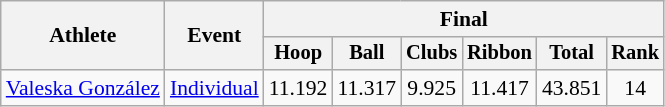<table class="wikitable" style="font-size:90%">
<tr>
<th rowspan="2">Athlete</th>
<th rowspan="2">Event</th>
<th colspan="6">Final</th>
</tr>
<tr style="font-size:95%">
<th>Hoop</th>
<th>Ball</th>
<th>Clubs</th>
<th>Ribbon</th>
<th>Total</th>
<th>Rank</th>
</tr>
<tr align=center>
<td align=left><a href='#'>Valeska González</a></td>
<td align=left><a href='#'>Individual</a></td>
<td>11.192</td>
<td>11.317</td>
<td>9.925</td>
<td>11.417</td>
<td>43.851</td>
<td>14</td>
</tr>
</table>
